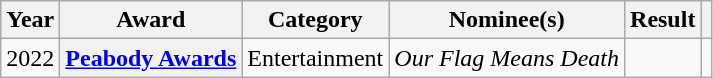<table class="wikitable plainrowheaders sortable">
<tr>
<th scope="col">Year</th>
<th scope="col">Award</th>
<th scope="col">Category</th>
<th scope="col">Nominee(s)</th>
<th scope="col" class="unsortable">Result</th>
<th scope="col" class="unsortable"></th>
</tr>
<tr>
<td>2022</td>
<th scope="row"><a href='#'>Peabody Awards</a></th>
<td>Entertainment</td>
<td><em>Our Flag Means Death</em></td>
<td></td>
<td style="text-align:center;"></td>
</tr>
</table>
